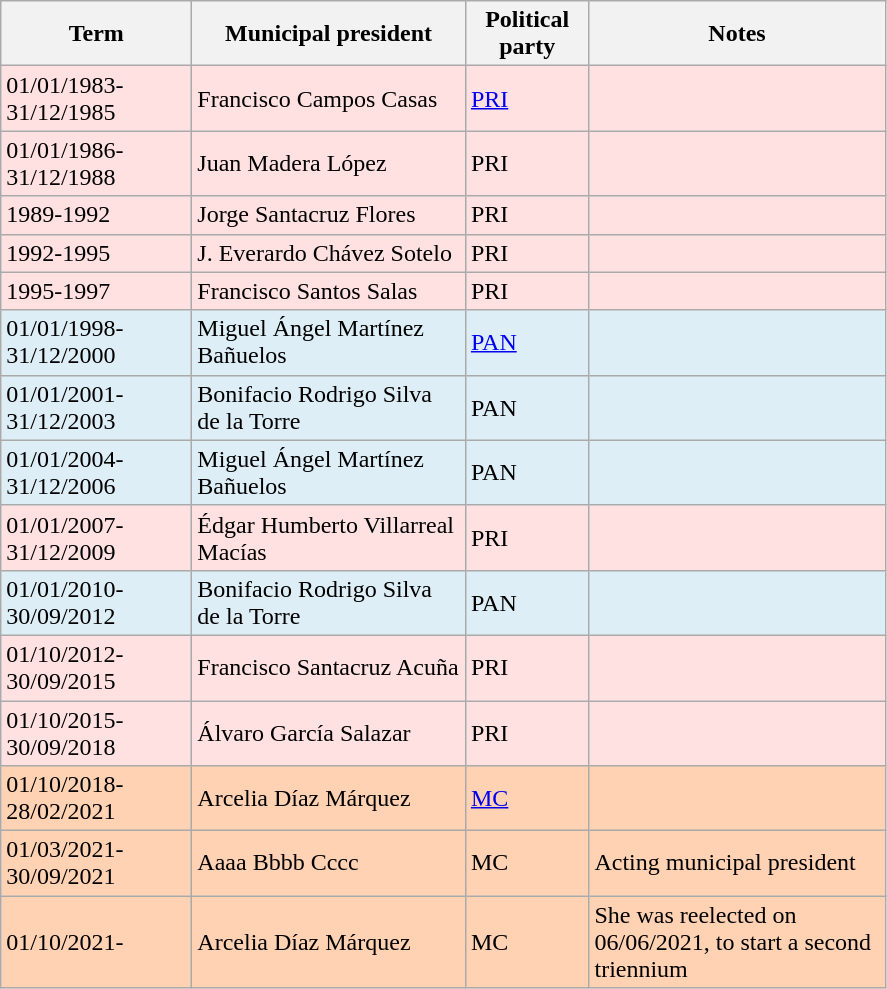<table class="wikitable">
<tr>
<th width=120px>Term</th>
<th width=175px>Municipal president</th>
<th width=75px>Political party</th>
<th width=190px>Notes</th>
</tr>
<tr style="background:#ffe1e1">
<td>01/01/1983-31/12/1985</td>
<td>Francisco Campos Casas</td>
<td><a href='#'>PRI</a> </td>
<td></td>
</tr>
<tr style="background:#ffe1e1">
<td>01/01/1986-31/12/1988</td>
<td>Juan Madera López</td>
<td Institutional Revolutionary Party>PRI </td>
<td></td>
</tr>
<tr style="background:#ffe1e1">
<td>1989-1992</td>
<td>Jorge Santacruz Flores</td>
<td Institutional Revolutionary Party>PRI </td>
<td></td>
</tr>
<tr style="background:#ffe1e1">
<td>1992-1995</td>
<td>J. Everardo Chávez Sotelo</td>
<td Institutional Revolutionary Party>PRI </td>
<td></td>
</tr>
<tr style="background:#ffe1e1">
<td>1995-1997</td>
<td>Francisco Santos Salas</td>
<td Institutional Revolutionary Party>PRI </td>
<td></td>
</tr>
<tr style="background:#DDEEF6">
<td>01/01/1998-31/12/2000</td>
<td>Miguel Ángel Martínez Bañuelos</td>
<td><a href='#'>PAN</a> </td>
<td></td>
</tr>
<tr style="background:#DDEEF6">
<td>01/01/2001-31/12/2003</td>
<td>Bonifacio Rodrigo Silva de la Torre</td>
<td National Action Party (Mexico)>PAN </td>
<td></td>
</tr>
<tr style="background:#DDEEF6">
<td>01/01/2004-31/12/2006</td>
<td>Miguel Ángel Martínez Bañuelos</td>
<td National Action Party (Mexico)>PAN </td>
<td></td>
</tr>
<tr style="background:#ffe1e1">
<td>01/01/2007-31/12/2009</td>
<td>Édgar Humberto Villarreal Macías</td>
<td Institutional Revolutionary Party>PRI </td>
<td></td>
</tr>
<tr style="background:#DDEEF6;">
<td>01/01/2010-30/09/2012</td>
<td>Bonifacio Rodrigo Silva de la Torre</td>
<td National Action Party (Mexico)>PAN </td>
<td></td>
</tr>
<tr style="background:#ffe1e1">
<td>01/10/2012-30/09/2015</td>
<td>Francisco Santacruz Acuña</td>
<td Institutional Revolutionary Party>PRI </td>
<td></td>
</tr>
<tr style="background:#ffe1e1">
<td>01/10/2015-30/09/2018</td>
<td>Álvaro García Salazar</td>
<td Institutional Revolutionary Party>PRI </td>
<td></td>
</tr>
<tr style="background:#ffd2b3">
<td>01/10/2018-28/02/2021</td>
<td>Arcelia Díaz Márquez</td>
<td><a href='#'>MC</a> </td>
<td></td>
</tr>
<tr style="background:#ffd2b3">
<td>01/03/2021-30/09/2021</td>
<td>Aaaa Bbbb Cccc</td>
<td Citizens' Movement (Mexico)>MC </td>
<td>Acting municipal president</td>
</tr>
<tr style="background:#ffd2b3">
<td>01/10/2021-</td>
<td>Arcelia Díaz Márquez</td>
<td Citizens' Movement (Mexico)>MC </td>
<td>She was reelected on 06/06/2021, to start a second triennium</td>
</tr>
</table>
